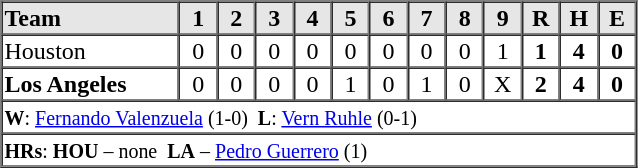<table border=1 cellspacing=0 width=425 style="margin-left:3em;">
<tr style="text-align:center; background-color:#e6e6e6;">
<th style="text-align:left" width=28%>Team</th>
<th width=6%>1</th>
<th width=6%>2</th>
<th width=6%>3</th>
<th width=6%>4</th>
<th width=6%>5</th>
<th width=6%>6</th>
<th width=6%>7</th>
<th width=6%>8</th>
<th width=6%>9</th>
<th width=6%>R</th>
<th width=6%>H</th>
<th width=6%>E</th>
</tr>
<tr style="text-align:center;">
<td style="text-align:left">Houston</td>
<td>0</td>
<td>0</td>
<td>0</td>
<td>0</td>
<td>0</td>
<td>0</td>
<td>0</td>
<td>0</td>
<td>1</td>
<td><strong>1</strong></td>
<td><strong>4</strong></td>
<td><strong>0</strong></td>
</tr>
<tr style="text-align:center;">
<td style="text-align:left"><strong>Los Angeles</strong></td>
<td>0</td>
<td>0</td>
<td>0</td>
<td>0</td>
<td>1</td>
<td>0</td>
<td>1</td>
<td>0</td>
<td>X</td>
<td><strong>2</strong></td>
<td><strong>4</strong></td>
<td><strong>0</strong></td>
</tr>
<tr style="text-align:left;">
<td colspan=13><small><strong>W</strong>: <a href='#'>Fernando Valenzuela</a> (1-0)  <strong>L</strong>: <a href='#'>Vern Ruhle</a> (0-1)  </small></td>
</tr>
<tr style="text-align:left;">
<td colspan=13><small><strong>HRs</strong>: <strong>HOU</strong> – none  <strong>LA</strong> – <a href='#'>Pedro Guerrero</a> (1)</small></td>
</tr>
</table>
